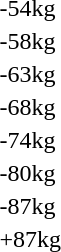<table>
<tr>
<td rowspan=2>-54kg</td>
<td rowspan=2></td>
<td rowspan=2></td>
<td></td>
</tr>
<tr>
<td></td>
</tr>
<tr>
<td rowspan=2>-58kg</td>
<td rowspan=2></td>
<td rowspan=2></td>
<td></td>
</tr>
<tr>
<td></td>
</tr>
<tr>
<td rowspan=2>-63kg</td>
<td rowspan=2></td>
<td rowspan=2></td>
<td></td>
</tr>
<tr>
<td></td>
</tr>
<tr>
<td rowspan=2>-68kg</td>
<td rowspan=2></td>
<td rowspan=2></td>
<td></td>
</tr>
<tr>
<td></td>
</tr>
<tr>
<td rowspan=2>-74kg</td>
<td rowspan=2></td>
<td rowspan=2></td>
<td></td>
</tr>
<tr>
<td></td>
</tr>
<tr>
<td rowspan=2>-80kg</td>
<td rowspan=2></td>
<td rowspan=2></td>
<td></td>
</tr>
<tr>
<td></td>
</tr>
<tr>
<td rowspan=2>-87kg</td>
<td rowspan=2></td>
<td rowspan=2></td>
<td></td>
</tr>
<tr>
<td></td>
</tr>
<tr>
<td rowspan=2>+87kg</td>
<td rowspan=2></td>
<td rowspan=2></td>
<td></td>
</tr>
<tr>
<td></td>
</tr>
</table>
